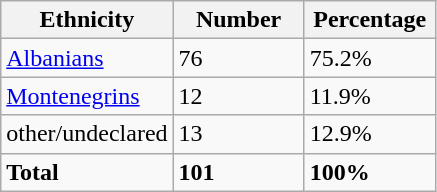<table class="wikitable">
<tr>
<th width="100px">Ethnicity</th>
<th width="80px">Number</th>
<th width="80px">Percentage</th>
</tr>
<tr>
<td><a href='#'>Albanians</a></td>
<td>76</td>
<td>75.2%</td>
</tr>
<tr>
<td><a href='#'>Montenegrins</a></td>
<td>12</td>
<td>11.9%</td>
</tr>
<tr>
<td>other/undeclared</td>
<td>13</td>
<td>12.9%</td>
</tr>
<tr>
<td><strong>Total</strong></td>
<td><strong>101</strong></td>
<td><strong>100%</strong></td>
</tr>
</table>
